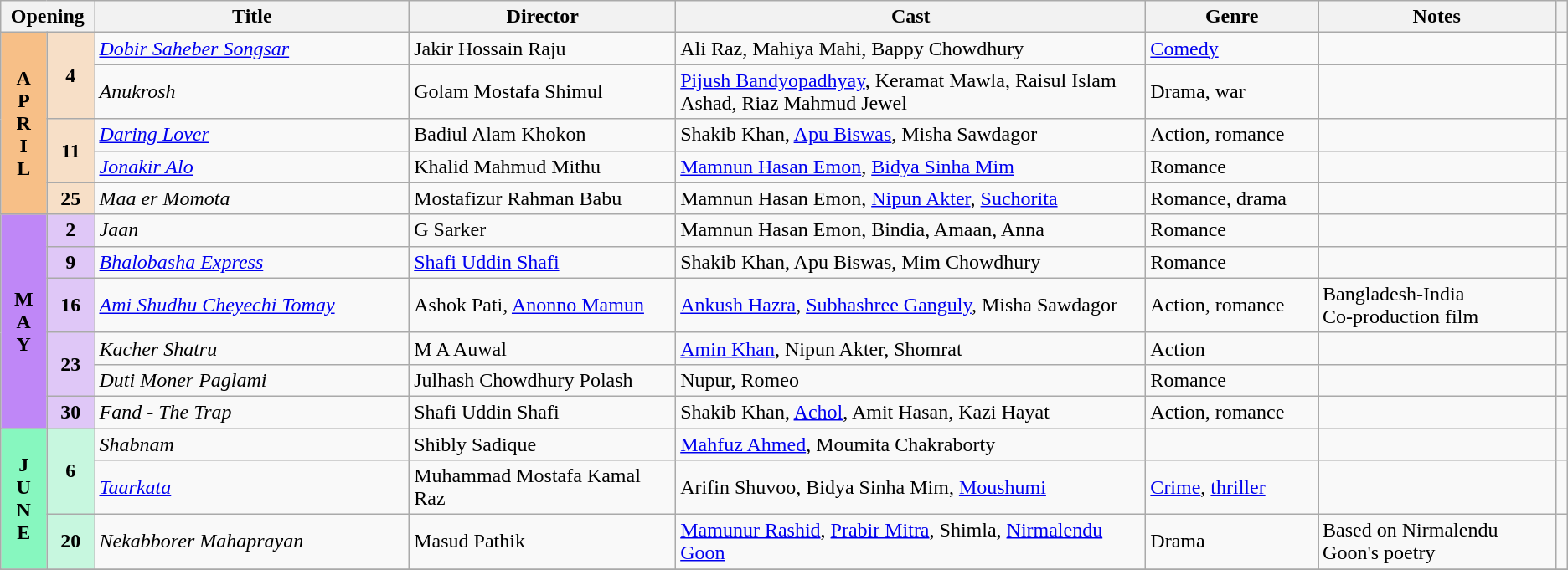<table class="wikitable sortable">
<tr>
<th colspan="2" style="width:6%;">Opening</th>
<th>Title</th>
<th style="width:17%;">Director</th>
<th style="width:30%;">Cast</th>
<th style="width:11%;">Genre</th>
<th>Notes</th>
<th></th>
</tr>
<tr>
<th rowspan="5" style="text-align:center; background:#f7bf87">A<br>P<br>R<br>I<br>L</th>
<td rowspan="2" style="text-align:center; background:#f7dfc7"><strong>4</strong></td>
<td><em><a href='#'>Dobir Saheber Songsar</a>              </em></td>
<td>Jakir Hossain Raju</td>
<td>Ali Raz, Mahiya Mahi, Bappy Chowdhury</td>
<td><a href='#'>Comedy</a></td>
<td></td>
<td></td>
</tr>
<tr>
<td><em>Anukrosh</em></td>
<td>Golam Mostafa Shimul</td>
<td><a href='#'>Pijush Bandyopadhyay</a>, Keramat Mawla, Raisul Islam Ashad, Riaz Mahmud Jewel</td>
<td>Drama, war</td>
<td></td>
<td></td>
</tr>
<tr>
<td rowspan="2" style="text-align:center; background:#f7dfc7"><strong>11</strong></td>
<td><em><a href='#'>Daring Lover</a></em></td>
<td>Badiul Alam Khokon</td>
<td>Shakib Khan, <a href='#'>Apu Biswas</a>, Misha Sawdagor</td>
<td>Action, romance</td>
<td></td>
<td></td>
</tr>
<tr>
<td><em><a href='#'>Jonakir Alo</a></em></td>
<td>Khalid Mahmud Mithu</td>
<td><a href='#'>Mamnun Hasan Emon</a>, <a href='#'>Bidya Sinha Mim</a></td>
<td>Romance</td>
<td></td>
<td></td>
</tr>
<tr>
<td rowspan="1" style="text-align:center; background:#f7dfc7"><strong>25</strong></td>
<td><em>Maa er Momota</em></td>
<td>Mostafizur Rahman Babu</td>
<td>Mamnun Hasan Emon, <a href='#'>Nipun Akter</a>, <a href='#'>Suchorita</a></td>
<td>Romance, drama</td>
<td></td>
<td></td>
</tr>
<tr>
<th rowspan="6" style="text-align:center; background:#bf87f7">M<br>A<br>Y</th>
<td rowspan="1" style="text-align:center; background:#dfc7f7"><strong>2</strong></td>
<td><em>Jaan</em></td>
<td>G Sarker</td>
<td>Mamnun Hasan Emon, Bindia, Amaan, Anna</td>
<td>Romance</td>
<td></td>
<td></td>
</tr>
<tr>
<td rowspan="1" style="text-align:center; background:#dfc7f7"><strong>9</strong></td>
<td><em><a href='#'>Bhalobasha Express</a></em></td>
<td><a href='#'>Shafi Uddin Shafi</a></td>
<td>Shakib Khan, Apu Biswas, Mim Chowdhury</td>
<td>Romance</td>
<td></td>
<td></td>
</tr>
<tr>
<td rowspan="1" style="text-align:center; background:#dfc7f7"><strong>16</strong></td>
<td><em><a href='#'>Ami Shudhu Cheyechi Tomay</a>                  </em></td>
<td>Ashok Pati, <a href='#'>Anonno Mamun</a></td>
<td><a href='#'>Ankush Hazra</a>, <a href='#'>Subhashree Ganguly</a>, Misha Sawdagor</td>
<td>Action, romance</td>
<td>Bangladesh-India <br> Co-production film</td>
<td></td>
</tr>
<tr>
<td rowspan="2" style="text-align:center; background:#dfc7f7"><strong>23</strong></td>
<td><em>Kacher Shatru</em></td>
<td>M A Auwal</td>
<td><a href='#'>Amin Khan</a>, Nipun Akter, Shomrat</td>
<td>Action</td>
<td></td>
<td></td>
</tr>
<tr>
<td><em>Duti Moner Paglami</em></td>
<td>Julhash Chowdhury Polash</td>
<td>Nupur, Romeo</td>
<td>Romance</td>
<td></td>
<td></td>
</tr>
<tr>
<td rowspan="1" style="text-align:center; background:#dfc7f7"><strong>30</strong></td>
<td><em>Fand - The Trap</em></td>
<td>Shafi Uddin Shafi</td>
<td>Shakib Khan, <a href='#'>Achol</a>, Amit Hasan, Kazi Hayat</td>
<td>Action, romance</td>
<td></td>
<td></td>
</tr>
<tr>
<th rowspan="3" style="text-align:center; background:#87f7bf">J<br>U<br>N<br>E</th>
<td rowspan="2" style="text-align:center; background:#c7f7df"><strong>6</strong></td>
<td><em>Shabnam</em></td>
<td>Shibly Sadique</td>
<td><a href='#'>Mahfuz Ahmed</a>, Moumita Chakraborty</td>
<td></td>
<td></td>
<td></td>
</tr>
<tr>
<td><em><a href='#'>Taarkata</a></em></td>
<td>Muhammad Mostafa Kamal Raz</td>
<td>Arifin Shuvoo, Bidya Sinha Mim, <a href='#'>Moushumi</a></td>
<td><a href='#'>Crime</a>, <a href='#'>thriller</a></td>
<td></td>
<td></td>
</tr>
<tr>
<td rowspan="1" style="text-align:center; background:#c7f7df"><strong>20</strong></td>
<td><em>Nekabborer Mahaprayan</em></td>
<td>Masud Pathik</td>
<td><a href='#'>Mamunur Rashid</a>, <a href='#'>Prabir Mitra</a>, Shimla, <a href='#'>Nirmalendu Goon</a></td>
<td>Drama</td>
<td>Based on Nirmalendu <br> Goon's poetry</td>
<td></td>
</tr>
<tr>
</tr>
</table>
